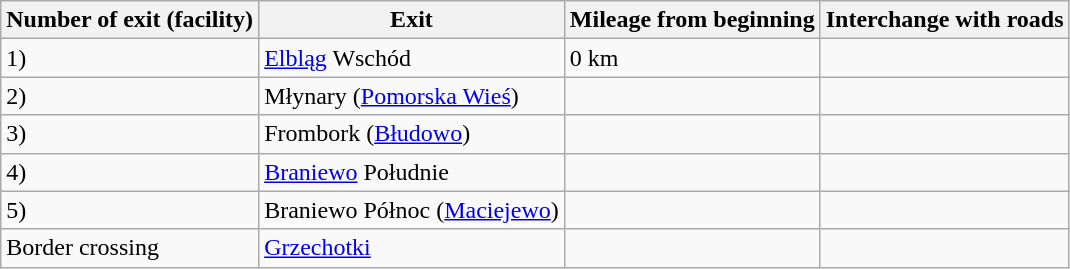<table class="wikitable">
<tr>
<th>Number of exit (facility)</th>
<th>Exit</th>
<th>Mileage from beginning</th>
<th>Interchange with roads</th>
</tr>
<tr>
<td>1)</td>
<td><a href='#'>Elbląg</a> Wschód</td>
<td>0 km</td>
<td></td>
</tr>
<tr>
<td>2)</td>
<td>Młynary (<a href='#'>Pomorska Wieś</a>)</td>
<td></td>
<td></td>
</tr>
<tr>
<td>3)</td>
<td>Frombork (<a href='#'>Błudowo</a>)</td>
<td></td>
<td></td>
</tr>
<tr>
<td>4)</td>
<td><a href='#'>Braniewo</a> Południe</td>
<td></td>
<td></td>
</tr>
<tr>
<td>5)</td>
<td>Braniewo Północ (<a href='#'>Maciejewo</a>)</td>
<td></td>
<td></td>
</tr>
<tr>
<td>Border crossing</td>
<td><a href='#'>Grzechotki</a></td>
<td></td>
<td></td>
</tr>
</table>
